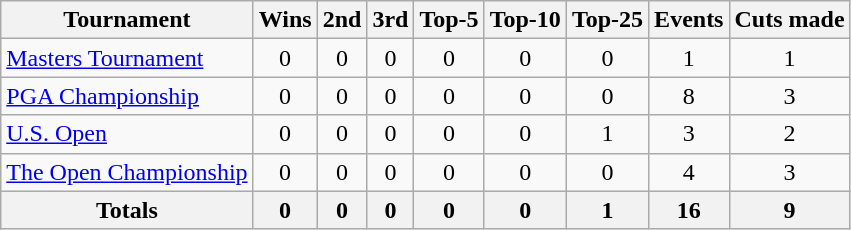<table class=wikitable style=text-align:center>
<tr>
<th>Tournament</th>
<th>Wins</th>
<th>2nd</th>
<th>3rd</th>
<th>Top-5</th>
<th>Top-10</th>
<th>Top-25</th>
<th>Events</th>
<th>Cuts made</th>
</tr>
<tr>
<td align=left><a href='#'>Masters Tournament</a></td>
<td>0</td>
<td>0</td>
<td>0</td>
<td>0</td>
<td>0</td>
<td>0</td>
<td>1</td>
<td>1</td>
</tr>
<tr>
<td align=left><a href='#'>PGA Championship</a></td>
<td>0</td>
<td>0</td>
<td>0</td>
<td>0</td>
<td>0</td>
<td>0</td>
<td>8</td>
<td>3</td>
</tr>
<tr>
<td align=left><a href='#'>U.S. Open</a></td>
<td>0</td>
<td>0</td>
<td>0</td>
<td>0</td>
<td>0</td>
<td>1</td>
<td>3</td>
<td>2</td>
</tr>
<tr>
<td align=left><a href='#'>The Open Championship</a></td>
<td>0</td>
<td>0</td>
<td>0</td>
<td>0</td>
<td>0</td>
<td>0</td>
<td>4</td>
<td>3</td>
</tr>
<tr>
<th>Totals</th>
<th>0</th>
<th>0</th>
<th>0</th>
<th>0</th>
<th>0</th>
<th>1</th>
<th>16</th>
<th>9</th>
</tr>
</table>
